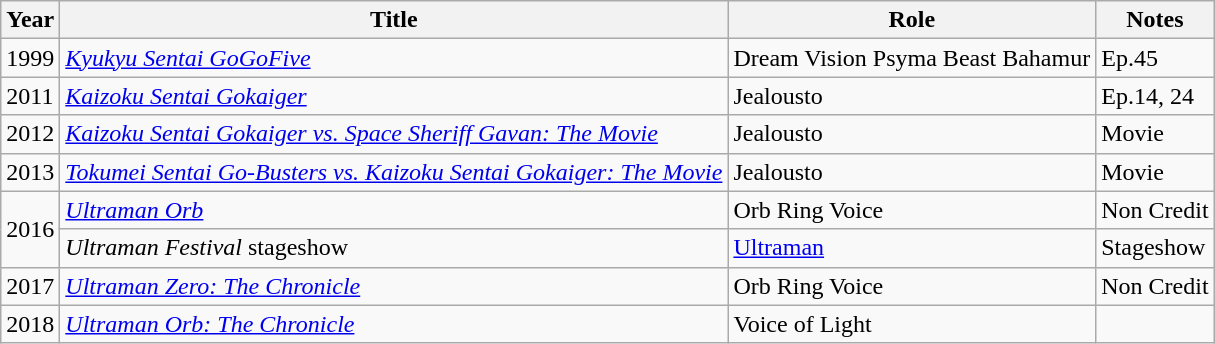<table class="wikitable">
<tr>
<th>Year</th>
<th>Title</th>
<th>Role</th>
<th>Notes</th>
</tr>
<tr>
<td>1999</td>
<td><em><a href='#'>Kyukyu Sentai GoGoFive</a></em></td>
<td>Dream Vision Psyma Beast Bahamur</td>
<td>Ep.45</td>
</tr>
<tr>
<td>2011</td>
<td><em><a href='#'>Kaizoku Sentai Gokaiger</a></em></td>
<td>Jealousto</td>
<td>Ep.14, 24</td>
</tr>
<tr>
<td>2012</td>
<td><em><a href='#'>Kaizoku Sentai Gokaiger vs. Space Sheriff Gavan: The Movie</a></em></td>
<td>Jealousto</td>
<td>Movie</td>
</tr>
<tr>
<td>2013</td>
<td><em><a href='#'>Tokumei Sentai Go-Busters vs. Kaizoku Sentai Gokaiger: The Movie</a></em></td>
<td>Jealousto</td>
<td>Movie</td>
</tr>
<tr>
<td rowspan="2">2016</td>
<td><em><a href='#'>Ultraman Orb</a></em></td>
<td>Orb Ring Voice</td>
<td>Non Credit</td>
</tr>
<tr>
<td><em>Ultraman Festival</em> stageshow</td>
<td><a href='#'>Ultraman</a></td>
<td>Stageshow</td>
</tr>
<tr>
<td>2017</td>
<td><em><a href='#'>Ultraman Zero: The Chronicle</a></em></td>
<td>Orb Ring Voice</td>
<td>Non Credit</td>
</tr>
<tr>
<td>2018</td>
<td><em><a href='#'>Ultraman Orb: The Chronicle</a></em></td>
<td>Voice of Light</td>
<td></td>
</tr>
</table>
